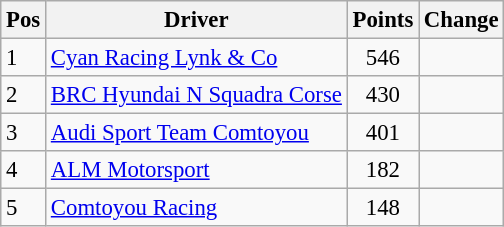<table class="wikitable" style="font-size: 95%;">
<tr>
<th>Pos</th>
<th>Driver</th>
<th>Points</th>
<th>Change</th>
</tr>
<tr>
<td>1</td>
<td> <a href='#'>Cyan Racing Lynk & Co</a></td>
<td align=center>546</td>
<td align="left"></td>
</tr>
<tr>
<td>2</td>
<td> <a href='#'>BRC Hyundai N Squadra Corse</a></td>
<td align=center>430</td>
<td align="left"></td>
</tr>
<tr>
<td>3</td>
<td> <a href='#'>Audi Sport Team Comtoyou</a></td>
<td align=center>401</td>
<td align="left"></td>
</tr>
<tr>
<td>4</td>
<td> <a href='#'>ALM Motorsport</a></td>
<td align=center>182</td>
<td align="left"></td>
</tr>
<tr>
<td>5</td>
<td> <a href='#'>Comtoyou Racing</a></td>
<td align=center>148</td>
<td align="left"></td>
</tr>
</table>
